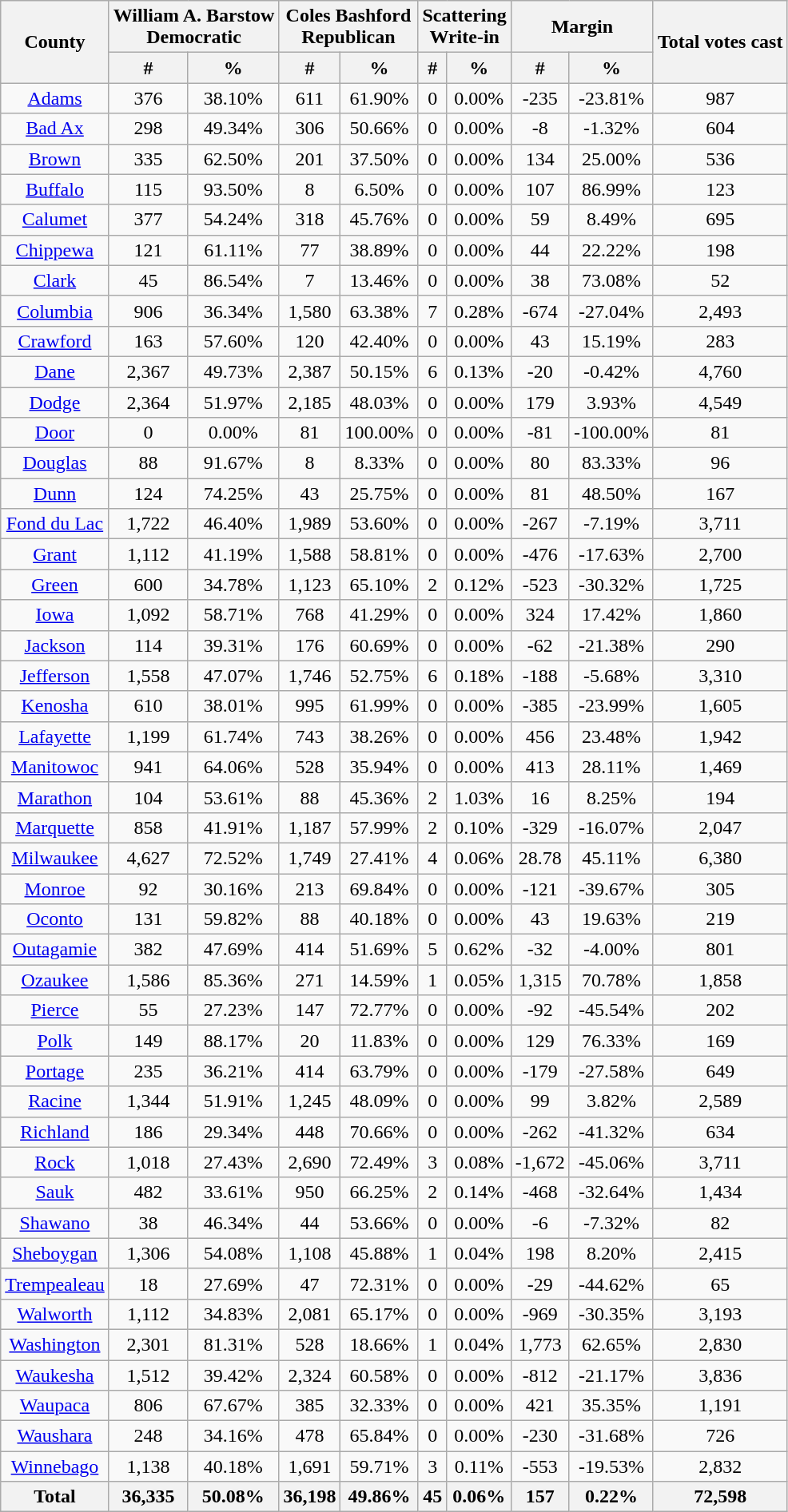<table class="wikitable sortable" style="text-align:center">
<tr>
<th rowspan="2" style="text-align:center;">County</th>
<th colspan="2" style="text-align:center;">William A. Barstow<br>Democratic</th>
<th colspan="2" style="text-align:center;">Coles Bashford<br>Republican</th>
<th colspan="2" style="text-align:center;">Scattering<br>Write-in</th>
<th colspan="2" style="text-align:center;">Margin</th>
<th rowspan="2" style="text-align:center;">Total votes cast</th>
</tr>
<tr>
<th style="text-align:center;" data-sort-type="number">#</th>
<th style="text-align:center;" data-sort-type="number">%</th>
<th style="text-align:center;" data-sort-type="number">#</th>
<th style="text-align:center;" data-sort-type="number">%</th>
<th style="text-align:center;" data-sort-type="number">#</th>
<th style="text-align:center;" data-sort-type="number">%</th>
<th style="text-align:center;" data-sort-type="number">#</th>
<th style="text-align:center;" data-sort-type="number">%</th>
</tr>
<tr style="text-align:center;">
<td><a href='#'>Adams</a></td>
<td>376</td>
<td>38.10%</td>
<td>611</td>
<td>61.90%</td>
<td>0</td>
<td>0.00%</td>
<td>-235</td>
<td>-23.81%</td>
<td>987</td>
</tr>
<tr style="text-align:center;">
<td><a href='#'>Bad Ax</a></td>
<td>298</td>
<td>49.34%</td>
<td>306</td>
<td>50.66%</td>
<td>0</td>
<td>0.00%</td>
<td>-8</td>
<td>-1.32%</td>
<td>604</td>
</tr>
<tr style="text-align:center;">
<td><a href='#'>Brown</a></td>
<td>335</td>
<td>62.50%</td>
<td>201</td>
<td>37.50%</td>
<td>0</td>
<td>0.00%</td>
<td>134</td>
<td>25.00%</td>
<td>536</td>
</tr>
<tr style="text-align:center;">
<td><a href='#'>Buffalo</a></td>
<td>115</td>
<td>93.50%</td>
<td>8</td>
<td>6.50%</td>
<td>0</td>
<td>0.00%</td>
<td>107</td>
<td>86.99%</td>
<td>123</td>
</tr>
<tr style="text-align:center;">
<td><a href='#'>Calumet</a></td>
<td>377</td>
<td>54.24%</td>
<td>318</td>
<td>45.76%</td>
<td>0</td>
<td>0.00%</td>
<td>59</td>
<td>8.49%</td>
<td>695</td>
</tr>
<tr style="text-align:center;">
<td><a href='#'>Chippewa</a></td>
<td>121</td>
<td>61.11%</td>
<td>77</td>
<td>38.89%</td>
<td>0</td>
<td>0.00%</td>
<td>44</td>
<td>22.22%</td>
<td>198</td>
</tr>
<tr style="text-align:center;">
<td><a href='#'>Clark</a></td>
<td>45</td>
<td>86.54%</td>
<td>7</td>
<td>13.46%</td>
<td>0</td>
<td>0.00%</td>
<td>38</td>
<td>73.08%</td>
<td>52</td>
</tr>
<tr style="text-align:center;">
<td><a href='#'>Columbia</a></td>
<td>906</td>
<td>36.34%</td>
<td>1,580</td>
<td>63.38%</td>
<td>7</td>
<td>0.28%</td>
<td>-674</td>
<td>-27.04%</td>
<td>2,493</td>
</tr>
<tr style="text-align:center;">
<td><a href='#'>Crawford</a></td>
<td>163</td>
<td>57.60%</td>
<td>120</td>
<td>42.40%</td>
<td>0</td>
<td>0.00%</td>
<td>43</td>
<td>15.19%</td>
<td>283</td>
</tr>
<tr style="text-align:center;">
<td><a href='#'>Dane</a></td>
<td>2,367</td>
<td>49.73%</td>
<td>2,387</td>
<td>50.15%</td>
<td>6</td>
<td>0.13%</td>
<td>-20</td>
<td>-0.42%</td>
<td>4,760</td>
</tr>
<tr style="text-align:center;">
<td><a href='#'>Dodge</a></td>
<td>2,364</td>
<td>51.97%</td>
<td>2,185</td>
<td>48.03%</td>
<td>0</td>
<td>0.00%</td>
<td>179</td>
<td>3.93%</td>
<td>4,549</td>
</tr>
<tr style="text-align:center;">
<td><a href='#'>Door</a></td>
<td>0</td>
<td>0.00%</td>
<td>81</td>
<td>100.00%</td>
<td>0</td>
<td>0.00%</td>
<td>-81</td>
<td>-100.00%</td>
<td>81</td>
</tr>
<tr style="text-align:center;">
<td><a href='#'>Douglas</a></td>
<td>88</td>
<td>91.67%</td>
<td>8</td>
<td>8.33%</td>
<td>0</td>
<td>0.00%</td>
<td>80</td>
<td>83.33%</td>
<td>96</td>
</tr>
<tr style="text-align:center;">
<td><a href='#'>Dunn</a></td>
<td>124</td>
<td>74.25%</td>
<td>43</td>
<td>25.75%</td>
<td>0</td>
<td>0.00%</td>
<td>81</td>
<td>48.50%</td>
<td>167</td>
</tr>
<tr style="text-align:center;">
<td><a href='#'>Fond du Lac</a></td>
<td>1,722</td>
<td>46.40%</td>
<td>1,989</td>
<td>53.60%</td>
<td>0</td>
<td>0.00%</td>
<td>-267</td>
<td>-7.19%</td>
<td>3,711</td>
</tr>
<tr style="text-align:center;">
<td><a href='#'>Grant</a></td>
<td>1,112</td>
<td>41.19%</td>
<td>1,588</td>
<td>58.81%</td>
<td>0</td>
<td>0.00%</td>
<td>-476</td>
<td>-17.63%</td>
<td>2,700</td>
</tr>
<tr style="text-align:center;">
<td><a href='#'>Green</a></td>
<td>600</td>
<td>34.78%</td>
<td>1,123</td>
<td>65.10%</td>
<td>2</td>
<td>0.12%</td>
<td>-523</td>
<td>-30.32%</td>
<td>1,725</td>
</tr>
<tr style="text-align:center;">
<td><a href='#'>Iowa</a></td>
<td>1,092</td>
<td>58.71%</td>
<td>768</td>
<td>41.29%</td>
<td>0</td>
<td>0.00%</td>
<td>324</td>
<td>17.42%</td>
<td>1,860</td>
</tr>
<tr style="text-align:center;">
<td><a href='#'>Jackson</a></td>
<td>114</td>
<td>39.31%</td>
<td>176</td>
<td>60.69%</td>
<td>0</td>
<td>0.00%</td>
<td>-62</td>
<td>-21.38%</td>
<td>290</td>
</tr>
<tr style="text-align:center;">
<td><a href='#'>Jefferson</a></td>
<td>1,558</td>
<td>47.07%</td>
<td>1,746</td>
<td>52.75%</td>
<td>6</td>
<td>0.18%</td>
<td>-188</td>
<td>-5.68%</td>
<td>3,310</td>
</tr>
<tr style="text-align:center;">
<td><a href='#'>Kenosha</a></td>
<td>610</td>
<td>38.01%</td>
<td>995</td>
<td>61.99%</td>
<td>0</td>
<td>0.00%</td>
<td>-385</td>
<td>-23.99%</td>
<td>1,605</td>
</tr>
<tr style="text-align:center;">
<td><a href='#'>Lafayette</a></td>
<td>1,199</td>
<td>61.74%</td>
<td>743</td>
<td>38.26%</td>
<td>0</td>
<td>0.00%</td>
<td>456</td>
<td>23.48%</td>
<td>1,942</td>
</tr>
<tr style="text-align:center;">
<td><a href='#'>Manitowoc</a></td>
<td>941</td>
<td>64.06%</td>
<td>528</td>
<td>35.94%</td>
<td>0</td>
<td>0.00%</td>
<td>413</td>
<td>28.11%</td>
<td>1,469</td>
</tr>
<tr style="text-align:center;">
<td><a href='#'>Marathon</a></td>
<td>104</td>
<td>53.61%</td>
<td>88</td>
<td>45.36%</td>
<td>2</td>
<td>1.03%</td>
<td>16</td>
<td>8.25%</td>
<td>194</td>
</tr>
<tr style="text-align:center;">
<td><a href='#'>Marquette</a></td>
<td>858</td>
<td>41.91%</td>
<td>1,187</td>
<td>57.99%</td>
<td>2</td>
<td>0.10%</td>
<td>-329</td>
<td>-16.07%</td>
<td>2,047</td>
</tr>
<tr style="text-align:center;">
<td><a href='#'>Milwaukee</a></td>
<td>4,627</td>
<td>72.52%</td>
<td>1,749</td>
<td>27.41%</td>
<td>4</td>
<td>0.06%</td>
<td>28.78</td>
<td>45.11%</td>
<td>6,380</td>
</tr>
<tr style="text-align:center;">
<td><a href='#'>Monroe</a></td>
<td>92</td>
<td>30.16%</td>
<td>213</td>
<td>69.84%</td>
<td>0</td>
<td>0.00%</td>
<td>-121</td>
<td>-39.67%</td>
<td>305</td>
</tr>
<tr style="text-align:center;">
<td><a href='#'>Oconto</a></td>
<td>131</td>
<td>59.82%</td>
<td>88</td>
<td>40.18%</td>
<td>0</td>
<td>0.00%</td>
<td>43</td>
<td>19.63%</td>
<td>219</td>
</tr>
<tr style="text-align:center;">
<td><a href='#'>Outagamie</a></td>
<td>382</td>
<td>47.69%</td>
<td>414</td>
<td>51.69%</td>
<td>5</td>
<td>0.62%</td>
<td>-32</td>
<td>-4.00%</td>
<td>801</td>
</tr>
<tr style="text-align:center;">
<td><a href='#'>Ozaukee</a></td>
<td>1,586</td>
<td>85.36%</td>
<td>271</td>
<td>14.59%</td>
<td>1</td>
<td>0.05%</td>
<td>1,315</td>
<td>70.78%</td>
<td>1,858</td>
</tr>
<tr style="text-align:center;">
<td><a href='#'>Pierce</a></td>
<td>55</td>
<td>27.23%</td>
<td>147</td>
<td>72.77%</td>
<td>0</td>
<td>0.00%</td>
<td>-92</td>
<td>-45.54%</td>
<td>202</td>
</tr>
<tr style="text-align:center;">
<td><a href='#'>Polk</a></td>
<td>149</td>
<td>88.17%</td>
<td>20</td>
<td>11.83%</td>
<td>0</td>
<td>0.00%</td>
<td>129</td>
<td>76.33%</td>
<td>169</td>
</tr>
<tr style="text-align:center;">
<td><a href='#'>Portage</a></td>
<td>235</td>
<td>36.21%</td>
<td>414</td>
<td>63.79%</td>
<td>0</td>
<td>0.00%</td>
<td>-179</td>
<td>-27.58%</td>
<td>649</td>
</tr>
<tr style="text-align:center;">
<td><a href='#'>Racine</a></td>
<td>1,344</td>
<td>51.91%</td>
<td>1,245</td>
<td>48.09%</td>
<td>0</td>
<td>0.00%</td>
<td>99</td>
<td>3.82%</td>
<td>2,589</td>
</tr>
<tr style="text-align:center;">
<td><a href='#'>Richland</a></td>
<td>186</td>
<td>29.34%</td>
<td>448</td>
<td>70.66%</td>
<td>0</td>
<td>0.00%</td>
<td>-262</td>
<td>-41.32%</td>
<td>634</td>
</tr>
<tr style="text-align:center;">
<td><a href='#'>Rock</a></td>
<td>1,018</td>
<td>27.43%</td>
<td>2,690</td>
<td>72.49%</td>
<td>3</td>
<td>0.08%</td>
<td>-1,672</td>
<td>-45.06%</td>
<td>3,711</td>
</tr>
<tr style="text-align:center;">
<td><a href='#'>Sauk</a></td>
<td>482</td>
<td>33.61%</td>
<td>950</td>
<td>66.25%</td>
<td>2</td>
<td>0.14%</td>
<td>-468</td>
<td>-32.64%</td>
<td>1,434</td>
</tr>
<tr style="text-align:center;">
<td><a href='#'>Shawano</a></td>
<td>38</td>
<td>46.34%</td>
<td>44</td>
<td>53.66%</td>
<td>0</td>
<td>0.00%</td>
<td>-6</td>
<td>-7.32%</td>
<td>82</td>
</tr>
<tr style="text-align:center;">
<td><a href='#'>Sheboygan</a></td>
<td>1,306</td>
<td>54.08%</td>
<td>1,108</td>
<td>45.88%</td>
<td>1</td>
<td>0.04%</td>
<td>198</td>
<td>8.20%</td>
<td>2,415</td>
</tr>
<tr style="text-align:center;">
<td><a href='#'>Trempealeau</a></td>
<td>18</td>
<td>27.69%</td>
<td>47</td>
<td>72.31%</td>
<td>0</td>
<td>0.00%</td>
<td>-29</td>
<td>-44.62%</td>
<td>65</td>
</tr>
<tr style="text-align:center;">
<td><a href='#'>Walworth</a></td>
<td>1,112</td>
<td>34.83%</td>
<td>2,081</td>
<td>65.17%</td>
<td>0</td>
<td>0.00%</td>
<td>-969</td>
<td>-30.35%</td>
<td>3,193</td>
</tr>
<tr style="text-align:center;">
<td><a href='#'>Washington</a></td>
<td>2,301</td>
<td>81.31%</td>
<td>528</td>
<td>18.66%</td>
<td>1</td>
<td>0.04%</td>
<td>1,773</td>
<td>62.65%</td>
<td>2,830</td>
</tr>
<tr style="text-align:center;">
<td><a href='#'>Waukesha</a></td>
<td>1,512</td>
<td>39.42%</td>
<td>2,324</td>
<td>60.58%</td>
<td>0</td>
<td>0.00%</td>
<td>-812</td>
<td>-21.17%</td>
<td>3,836</td>
</tr>
<tr style="text-align:center;">
<td><a href='#'>Waupaca</a></td>
<td>806</td>
<td>67.67%</td>
<td>385</td>
<td>32.33%</td>
<td>0</td>
<td>0.00%</td>
<td>421</td>
<td>35.35%</td>
<td>1,191</td>
</tr>
<tr style="text-align:center;">
<td><a href='#'>Waushara</a></td>
<td>248</td>
<td>34.16%</td>
<td>478</td>
<td>65.84%</td>
<td>0</td>
<td>0.00%</td>
<td>-230</td>
<td>-31.68%</td>
<td>726</td>
</tr>
<tr style="text-align:center;">
<td><a href='#'>Winnebago</a></td>
<td>1,138</td>
<td>40.18%</td>
<td>1,691</td>
<td>59.71%</td>
<td>3</td>
<td>0.11%</td>
<td>-553</td>
<td>-19.53%</td>
<td>2,832</td>
</tr>
<tr>
<th>Total</th>
<th>36,335</th>
<th>50.08%</th>
<th>36,198</th>
<th>49.86%</th>
<th>45</th>
<th>0.06%</th>
<th>157</th>
<th>0.22%</th>
<th>72,598</th>
</tr>
</table>
